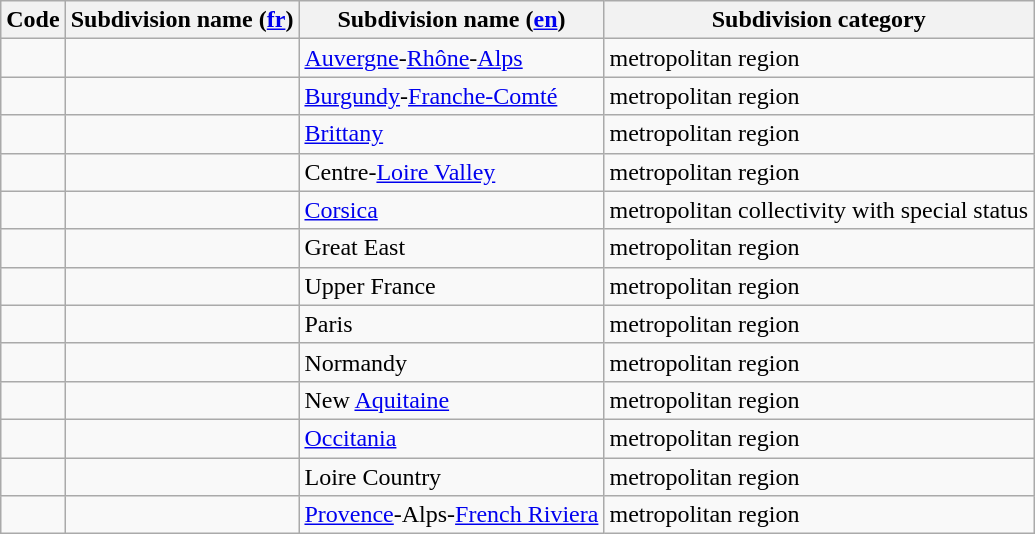<table class="wikitable sortable">
<tr>
<th>Code</th>
<th>Subdivision name (<a href='#'>fr</a>)</th>
<th>Subdivision name (<a href='#'>en</a>)</th>
<th>Subdivision category</th>
</tr>
<tr>
<td></td>
<td></td>
<td><a href='#'>Auvergne</a>-<a href='#'>Rhône</a>-<a href='#'>Alps</a></td>
<td>metropolitan region</td>
</tr>
<tr>
<td></td>
<td></td>
<td><a href='#'>Burgundy</a>-<a href='#'>Franche-Comté</a></td>
<td>metropolitan region</td>
</tr>
<tr>
<td></td>
<td></td>
<td><a href='#'>Brittany</a></td>
<td>metropolitan region</td>
</tr>
<tr>
<td></td>
<td></td>
<td>Centre-<a href='#'>Loire Valley</a></td>
<td>metropolitan region</td>
</tr>
<tr>
<td></td>
<td></td>
<td><a href='#'>Corsica</a></td>
<td>metropolitan collectivity with special status</td>
</tr>
<tr>
<td></td>
<td></td>
<td>Great East</td>
<td>metropolitan region</td>
</tr>
<tr>
<td></td>
<td></td>
<td>Upper France</td>
<td>metropolitan region</td>
</tr>
<tr>
<td></td>
<td></td>
<td>Paris</td>
<td>metropolitan region</td>
</tr>
<tr>
<td></td>
<td></td>
<td>Normandy</td>
<td>metropolitan region</td>
</tr>
<tr>
<td></td>
<td></td>
<td>New <a href='#'>Aquitaine</a></td>
<td>metropolitan region</td>
</tr>
<tr>
<td></td>
<td></td>
<td><a href='#'>Occitania</a></td>
<td>metropolitan region</td>
</tr>
<tr>
<td></td>
<td></td>
<td>Loire Country</td>
<td>metropolitan region</td>
</tr>
<tr>
<td></td>
<td></td>
<td><a href='#'>Provence</a>-Alps-<a href='#'>French Riviera</a></td>
<td>metropolitan region</td>
</tr>
</table>
